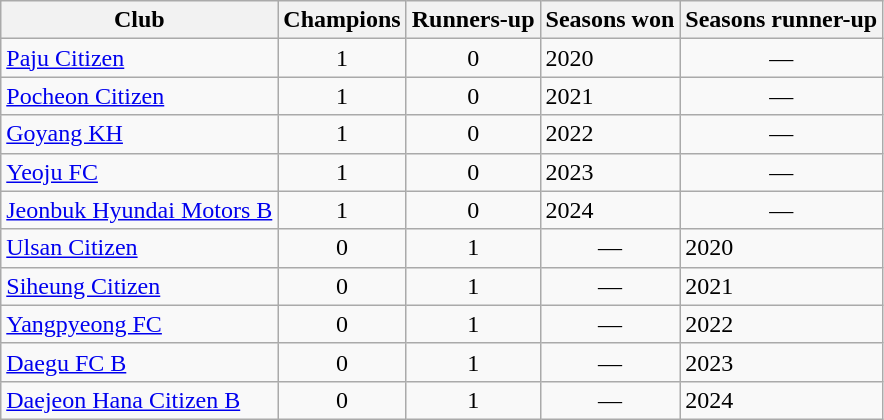<table class="wikitable">
<tr>
<th>Club</th>
<th>Champions</th>
<th>Runners-up</th>
<th>Seasons won</th>
<th>Seasons runner-up</th>
</tr>
<tr>
<td><a href='#'>Paju Citizen</a></td>
<td align="center">1</td>
<td align="center">0</td>
<td>2020</td>
<td align="center">—</td>
</tr>
<tr>
<td><a href='#'>Pocheon Citizen</a></td>
<td align="center">1</td>
<td align="center">0</td>
<td>2021</td>
<td align="center">—</td>
</tr>
<tr>
<td><a href='#'>Goyang KH</a></td>
<td align="center">1</td>
<td align="center">0</td>
<td>2022</td>
<td align="center">—</td>
</tr>
<tr>
<td><a href='#'>Yeoju FC</a></td>
<td align="center">1</td>
<td align="center">0</td>
<td>2023</td>
<td align="center">—</td>
</tr>
<tr>
<td><a href='#'>Jeonbuk Hyundai Motors B</a></td>
<td align="center">1</td>
<td align="center">0</td>
<td>2024</td>
<td align="center">—</td>
</tr>
<tr>
<td><a href='#'>Ulsan Citizen</a></td>
<td align="center">0</td>
<td align="center">1</td>
<td align="center">—</td>
<td>2020</td>
</tr>
<tr>
<td><a href='#'>Siheung Citizen</a></td>
<td align="center">0</td>
<td align="center">1</td>
<td align="center">—</td>
<td>2021</td>
</tr>
<tr>
<td><a href='#'>Yangpyeong FC</a></td>
<td align="center">0</td>
<td align="center">1</td>
<td align="center">—</td>
<td>2022</td>
</tr>
<tr>
<td><a href='#'>Daegu FC B</a></td>
<td align="center">0</td>
<td align="center">1</td>
<td align="center">—</td>
<td>2023</td>
</tr>
<tr>
<td><a href='#'>Daejeon Hana Citizen B</a></td>
<td align="center">0</td>
<td align="center">1</td>
<td align="center">—</td>
<td>2024</td>
</tr>
</table>
